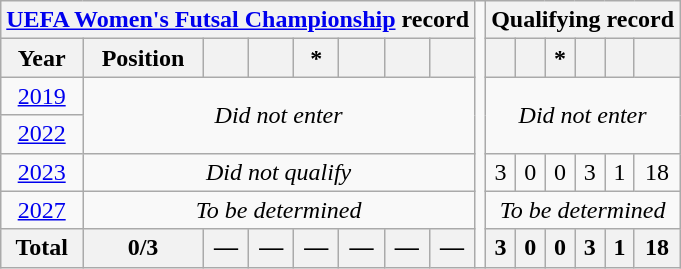<table class="wikitable" style="text-align: center;">
<tr>
<th colspan="8"><a href='#'>UEFA Women's Futsal Championship</a> record</th>
<td rowspan=17></td>
<th colspan=6>Qualifying record</th>
</tr>
<tr>
<th>Year</th>
<th>Position</th>
<th></th>
<th></th>
<th>*</th>
<th></th>
<th></th>
<th></th>
<th></th>
<th></th>
<th>*</th>
<th></th>
<th></th>
<th></th>
</tr>
<tr>
<td> <a href='#'>2019</a></td>
<td colspan="7" rowspan="2"><em>Did not enter</em></td>
<td colspan="6" rowspan="2"><em>Did not enter</em></td>
</tr>
<tr>
<td> <a href='#'>2022</a></td>
</tr>
<tr>
<td> <a href='#'>2023</a></td>
<td colspan="7"><em>Did not qualify</em></td>
<td>3</td>
<td>0</td>
<td>0</td>
<td>3</td>
<td>1</td>
<td>18</td>
</tr>
<tr>
<td> <a href='#'>2027</a></td>
<td colspan="7"><em>To be determined</em></td>
<td colspan=6><em>To be determined</em></td>
</tr>
<tr>
<th>Total</th>
<th>0/3</th>
<th>—</th>
<th>—</th>
<th>—</th>
<th>—</th>
<th>—</th>
<th>—</th>
<th>3</th>
<th>0</th>
<th>0</th>
<th>3</th>
<th>1</th>
<th>18</th>
</tr>
</table>
